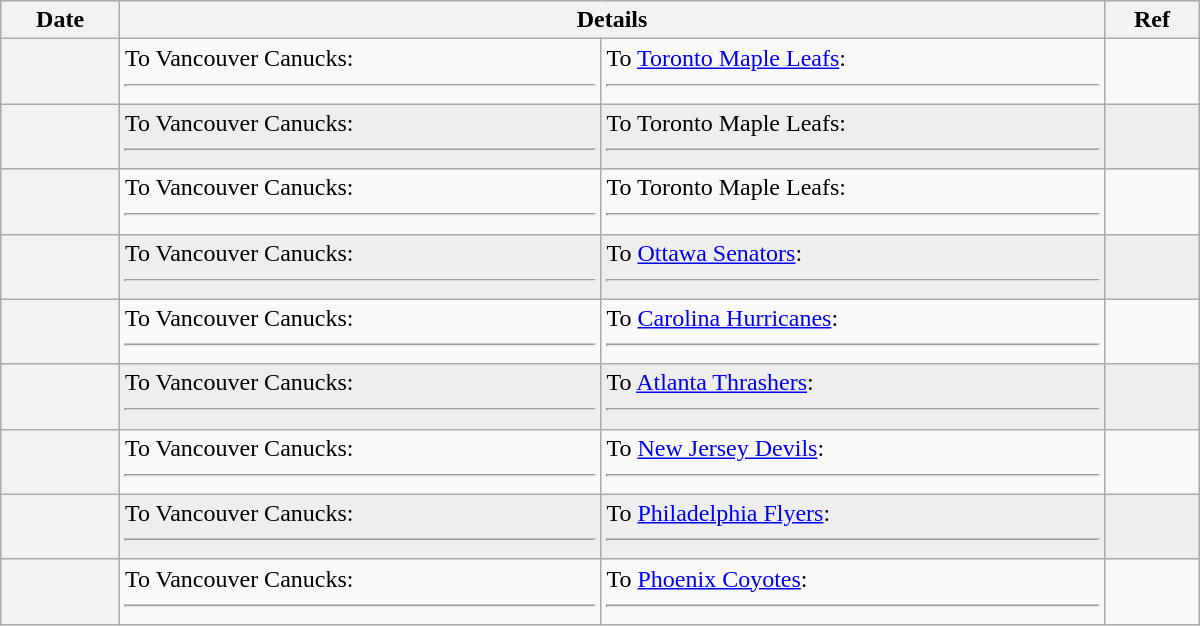<table class="wikitable plainrowheaders" style="width: 50em;">
<tr>
<th scope="col">Date</th>
<th scope="col" colspan="2">Details</th>
<th scope="col">Ref</th>
</tr>
<tr>
<th scope="row"></th>
<td valign="top">To Vancouver Canucks:<hr></td>
<td valign="top">To <a href='#'>Toronto Maple Leafs</a>:<hr></td>
<td></td>
</tr>
<tr bgcolor="#eeeeee">
<th scope="row"></th>
<td valign="top">To Vancouver Canucks:<hr></td>
<td valign="top">To Toronto Maple Leafs:<hr></td>
<td></td>
</tr>
<tr>
<th scope="row"></th>
<td valign="top">To Vancouver Canucks:<hr></td>
<td valign="top">To Toronto Maple Leafs:<hr></td>
<td></td>
</tr>
<tr bgcolor="#eeeeee">
<th scope="row"></th>
<td valign="top">To Vancouver Canucks:<hr></td>
<td valign="top">To <a href='#'>Ottawa Senators</a>:<hr></td>
<td></td>
</tr>
<tr>
<th scope="row"></th>
<td valign="top">To Vancouver Canucks:<hr></td>
<td valign="top">To <a href='#'>Carolina Hurricanes</a>:<hr></td>
<td></td>
</tr>
<tr bgcolor="#eeeeee">
<th scope="row"></th>
<td valign="top">To Vancouver Canucks:<hr></td>
<td valign="top">To <a href='#'>Atlanta Thrashers</a>:<hr></td>
<td></td>
</tr>
<tr>
<th scope="row"></th>
<td valign="top">To Vancouver Canucks:<hr></td>
<td valign="top">To <a href='#'>New Jersey Devils</a>:<hr></td>
<td></td>
</tr>
<tr bgcolor="#eeeeee">
<th scope="row"></th>
<td valign="top">To Vancouver Canucks:<hr></td>
<td valign="top">To <a href='#'>Philadelphia Flyers</a>:<hr></td>
<td></td>
</tr>
<tr>
<th scope="row"></th>
<td valign="top">To Vancouver Canucks:<hr></td>
<td valign="top">To <a href='#'>Phoenix Coyotes</a>:<hr></td>
<td></td>
</tr>
</table>
